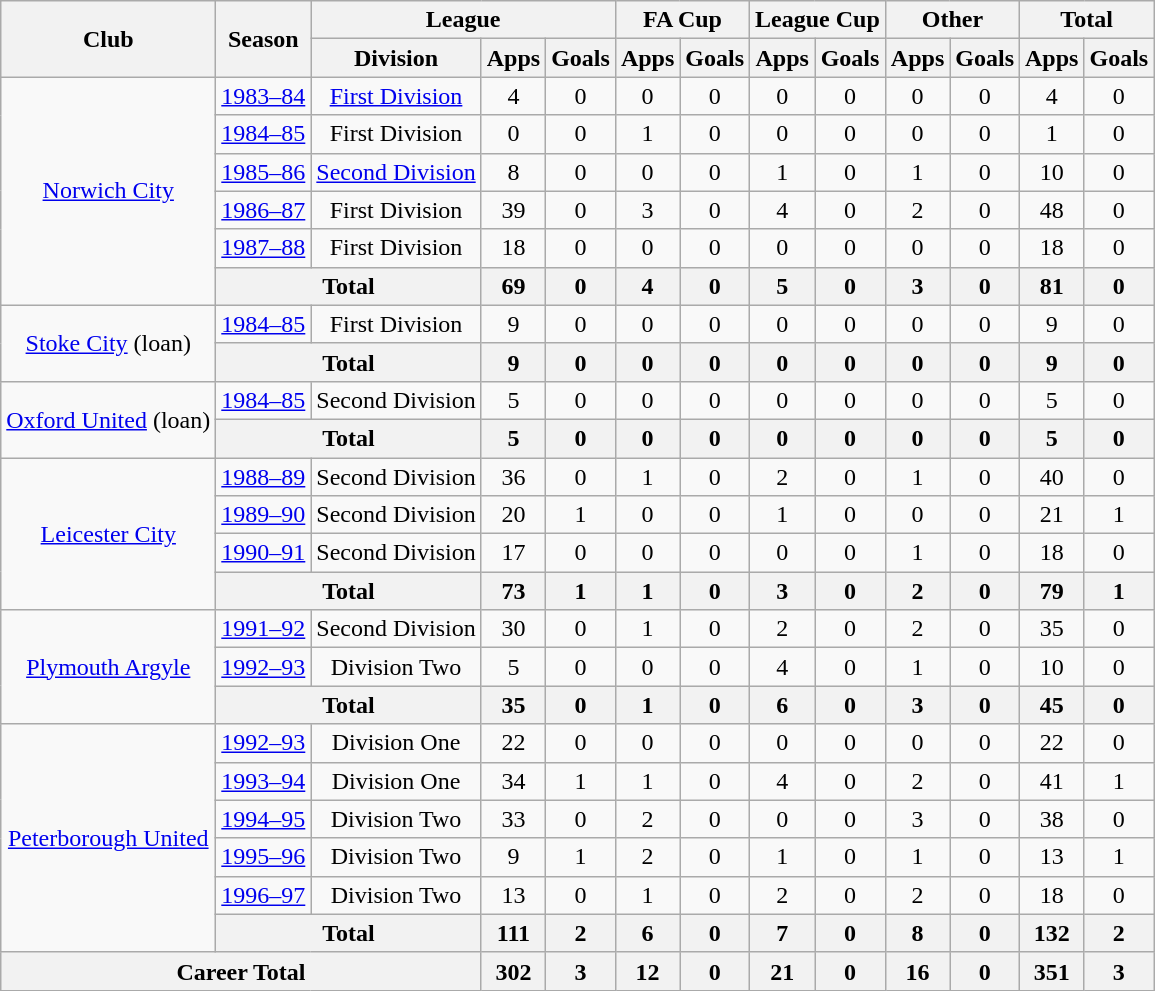<table class="wikitable" style="text-align: center;">
<tr>
<th rowspan="2">Club</th>
<th rowspan="2">Season</th>
<th colspan="3">League</th>
<th colspan="2">FA Cup</th>
<th colspan="2">League Cup</th>
<th colspan="2">Other</th>
<th colspan="2">Total</th>
</tr>
<tr>
<th>Division</th>
<th>Apps</th>
<th>Goals</th>
<th>Apps</th>
<th>Goals</th>
<th>Apps</th>
<th>Goals</th>
<th>Apps</th>
<th>Goals</th>
<th>Apps</th>
<th>Goals</th>
</tr>
<tr>
<td rowspan="6"><a href='#'>Norwich City</a></td>
<td><a href='#'>1983–84</a></td>
<td><a href='#'>First Division</a></td>
<td>4</td>
<td>0</td>
<td>0</td>
<td>0</td>
<td>0</td>
<td>0</td>
<td>0</td>
<td>0</td>
<td>4</td>
<td>0</td>
</tr>
<tr>
<td><a href='#'>1984–85</a></td>
<td>First Division</td>
<td>0</td>
<td>0</td>
<td>1</td>
<td>0</td>
<td>0</td>
<td>0</td>
<td>0</td>
<td>0</td>
<td>1</td>
<td>0</td>
</tr>
<tr>
<td><a href='#'>1985–86</a></td>
<td><a href='#'>Second Division</a></td>
<td>8</td>
<td>0</td>
<td>0</td>
<td>0</td>
<td>1</td>
<td>0</td>
<td>1</td>
<td>0</td>
<td>10</td>
<td>0</td>
</tr>
<tr>
<td><a href='#'>1986–87</a></td>
<td>First Division</td>
<td>39</td>
<td>0</td>
<td>3</td>
<td>0</td>
<td>4</td>
<td>0</td>
<td>2</td>
<td>0</td>
<td>48</td>
<td>0</td>
</tr>
<tr>
<td><a href='#'>1987–88</a></td>
<td>First Division</td>
<td>18</td>
<td>0</td>
<td>0</td>
<td>0</td>
<td>0</td>
<td>0</td>
<td>0</td>
<td>0</td>
<td>18</td>
<td>0</td>
</tr>
<tr>
<th colspan="2">Total</th>
<th>69</th>
<th>0</th>
<th>4</th>
<th>0</th>
<th>5</th>
<th>0</th>
<th>3</th>
<th>0</th>
<th>81</th>
<th>0</th>
</tr>
<tr>
<td rowspan="2"><a href='#'>Stoke City</a> (loan)</td>
<td><a href='#'>1984–85</a></td>
<td>First Division</td>
<td>9</td>
<td>0</td>
<td>0</td>
<td>0</td>
<td>0</td>
<td>0</td>
<td>0</td>
<td>0</td>
<td>9</td>
<td>0</td>
</tr>
<tr>
<th colspan="2">Total</th>
<th>9</th>
<th>0</th>
<th>0</th>
<th>0</th>
<th>0</th>
<th>0</th>
<th>0</th>
<th>0</th>
<th>9</th>
<th>0</th>
</tr>
<tr>
<td rowspan="2"><a href='#'>Oxford United</a> (loan)</td>
<td><a href='#'>1984–85</a></td>
<td>Second Division</td>
<td>5</td>
<td>0</td>
<td>0</td>
<td>0</td>
<td>0</td>
<td>0</td>
<td>0</td>
<td>0</td>
<td>5</td>
<td>0</td>
</tr>
<tr>
<th colspan="2">Total</th>
<th>5</th>
<th>0</th>
<th>0</th>
<th>0</th>
<th>0</th>
<th>0</th>
<th>0</th>
<th>0</th>
<th>5</th>
<th>0</th>
</tr>
<tr>
<td rowspan="4"><a href='#'>Leicester City</a></td>
<td><a href='#'>1988–89</a></td>
<td>Second Division</td>
<td>36</td>
<td>0</td>
<td>1</td>
<td>0</td>
<td>2</td>
<td>0</td>
<td>1</td>
<td>0</td>
<td>40</td>
<td>0</td>
</tr>
<tr>
<td><a href='#'>1989–90</a></td>
<td>Second Division</td>
<td>20</td>
<td>1</td>
<td>0</td>
<td>0</td>
<td>1</td>
<td>0</td>
<td>0</td>
<td>0</td>
<td>21</td>
<td>1</td>
</tr>
<tr>
<td><a href='#'>1990–91</a></td>
<td>Second Division</td>
<td>17</td>
<td>0</td>
<td>0</td>
<td>0</td>
<td>0</td>
<td>0</td>
<td>1</td>
<td>0</td>
<td>18</td>
<td>0</td>
</tr>
<tr>
<th colspan="2">Total</th>
<th>73</th>
<th>1</th>
<th>1</th>
<th>0</th>
<th>3</th>
<th>0</th>
<th>2</th>
<th>0</th>
<th>79</th>
<th>1</th>
</tr>
<tr>
<td rowspan="3"><a href='#'>Plymouth Argyle</a></td>
<td><a href='#'>1991–92</a></td>
<td>Second Division</td>
<td>30</td>
<td>0</td>
<td>1</td>
<td>0</td>
<td>2</td>
<td>0</td>
<td>2</td>
<td>0</td>
<td>35</td>
<td>0</td>
</tr>
<tr>
<td><a href='#'>1992–93</a></td>
<td>Division Two</td>
<td>5</td>
<td>0</td>
<td>0</td>
<td>0</td>
<td>4</td>
<td>0</td>
<td>1</td>
<td>0</td>
<td>10</td>
<td>0</td>
</tr>
<tr>
<th colspan="2">Total</th>
<th>35</th>
<th>0</th>
<th>1</th>
<th>0</th>
<th>6</th>
<th>0</th>
<th>3</th>
<th>0</th>
<th>45</th>
<th>0</th>
</tr>
<tr>
<td rowspan="6"><a href='#'>Peterborough United</a></td>
<td><a href='#'>1992–93</a></td>
<td>Division One</td>
<td>22</td>
<td>0</td>
<td>0</td>
<td>0</td>
<td>0</td>
<td>0</td>
<td>0</td>
<td>0</td>
<td>22</td>
<td>0</td>
</tr>
<tr>
<td><a href='#'>1993–94</a></td>
<td>Division One</td>
<td>34</td>
<td>1</td>
<td>1</td>
<td>0</td>
<td>4</td>
<td>0</td>
<td>2</td>
<td>0</td>
<td>41</td>
<td>1</td>
</tr>
<tr>
<td><a href='#'>1994–95</a></td>
<td>Division Two</td>
<td>33</td>
<td>0</td>
<td>2</td>
<td>0</td>
<td>0</td>
<td>0</td>
<td>3</td>
<td>0</td>
<td>38</td>
<td>0</td>
</tr>
<tr>
<td><a href='#'>1995–96</a></td>
<td>Division Two</td>
<td>9</td>
<td>1</td>
<td>2</td>
<td>0</td>
<td>1</td>
<td>0</td>
<td>1</td>
<td>0</td>
<td>13</td>
<td>1</td>
</tr>
<tr>
<td><a href='#'>1996–97</a></td>
<td>Division Two</td>
<td>13</td>
<td>0</td>
<td>1</td>
<td>0</td>
<td>2</td>
<td>0</td>
<td>2</td>
<td>0</td>
<td>18</td>
<td>0</td>
</tr>
<tr>
<th colspan="2">Total</th>
<th>111</th>
<th>2</th>
<th>6</th>
<th>0</th>
<th>7</th>
<th>0</th>
<th>8</th>
<th>0</th>
<th>132</th>
<th>2</th>
</tr>
<tr>
<th colspan="3">Career Total</th>
<th>302</th>
<th>3</th>
<th>12</th>
<th>0</th>
<th>21</th>
<th>0</th>
<th>16</th>
<th>0</th>
<th>351</th>
<th>3</th>
</tr>
</table>
